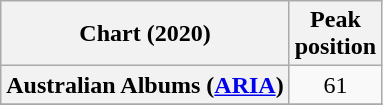<table class="wikitable sortable plainrowheaders" style="text-align:center">
<tr>
<th scope="col">Chart (2020)</th>
<th scope="col">Peak<br>position</th>
</tr>
<tr>
<th scope="row">Australian Albums (<a href='#'>ARIA</a>)</th>
<td>61</td>
</tr>
<tr>
</tr>
<tr>
</tr>
<tr>
</tr>
<tr>
</tr>
<tr>
</tr>
<tr>
</tr>
<tr>
</tr>
<tr>
</tr>
<tr>
</tr>
<tr>
</tr>
<tr>
</tr>
<tr>
</tr>
<tr>
</tr>
<tr>
</tr>
<tr>
</tr>
</table>
